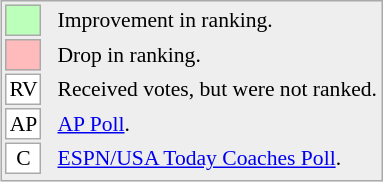<table align=right style="font-size:90%; border:1px solid #aaaaaa; white-space:nowrap; background:#eeeeee;">
<tr>
<td style="background:#BBFFBB; width:20px; border:1px solid #aaaaaa;"> </td>
<td rowspan=5> </td>
<td>Improvement in ranking.</td>
</tr>
<tr>
<td style="background:#FFBBBB; width:20px; border:1px solid #aaaaaa;"> </td>
<td>Drop in ranking.</td>
</tr>
<tr>
<td align=center style="width:20px; border:1px solid #aaaaaa; background:white;">RV</td>
<td>Received votes, but were not ranked.</td>
</tr>
<tr>
<td align=center style="width:20px; border:1px solid #aaaaaa; background:white;">AP</td>
<td><a href='#'>AP Poll</a>.</td>
</tr>
<tr>
<td align=center style="width:20px; border:1px solid #aaaaaa; background:white;">C</td>
<td><a href='#'>ESPN/USA Today Coaches Poll</a>.</td>
</tr>
<tr>
</tr>
</table>
